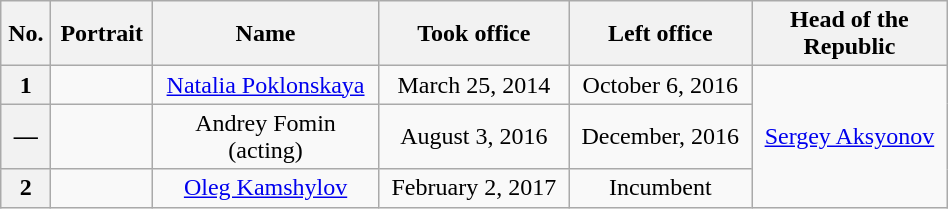<table class="wikitable" width="50%">
<tr>
<th align=center>No.</th>
<th align=center>Portrait</th>
<th align=center>Name</th>
<th align=center>Took office</th>
<th align=center>Left office</th>
<th align=center>Head of the<br>Republic</th>
</tr>
<tr>
<th align=center>1</th>
<td align=center></td>
<td align=center><a href='#'>Natalia Poklonskaya</a></td>
<td align=center>March 25, 2014</td>
<td align=center>October 6, 2016</td>
<td align=center rowspan=3><a href='#'>Sergey Aksyonov</a></td>
</tr>
<tr>
<th align=center>—</th>
<td align=center></td>
<td align=center>Andrey Fomin<br>(acting)</td>
<td align=center>August 3, 2016</td>
<td align=center>December, 2016</td>
</tr>
<tr>
<th align=center>2</th>
<td align=center></td>
<td align=center><a href='#'>Oleg Kamshylov</a></td>
<td align=center>February 2, 2017</td>
<td align=center>Incumbent</td>
</tr>
</table>
